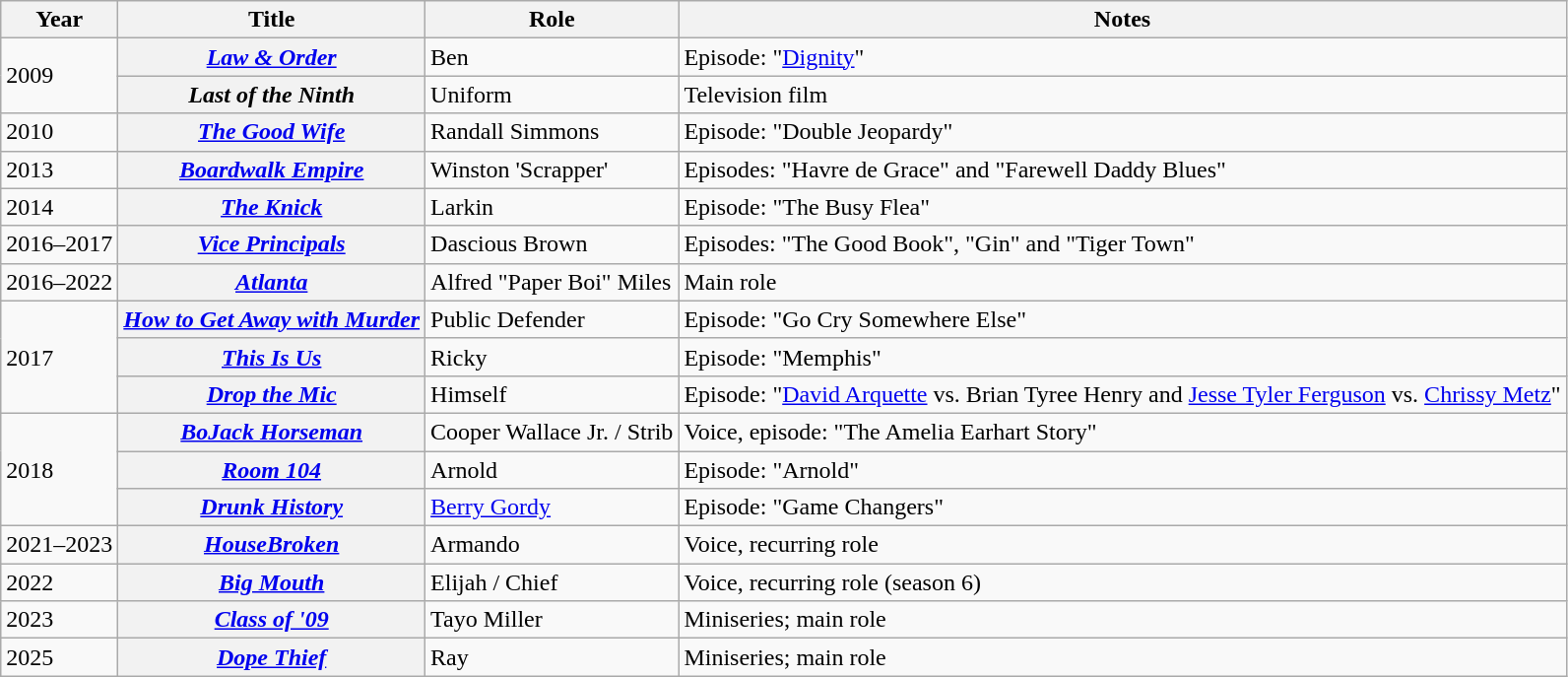<table class="wikitable plainrowheaders sortable">
<tr>
<th scope="col">Year</th>
<th scope="col">Title</th>
<th scope="col" class="unsortable">Role</th>
<th scope="col" class="unsortable">Notes</th>
</tr>
<tr>
<td rowspan=2>2009</td>
<th scope="row"><em><a href='#'>Law & Order</a></em></th>
<td>Ben</td>
<td>Episode: "<a href='#'>Dignity</a>"</td>
</tr>
<tr>
<th scope="row"><em>Last of the Ninth</em></th>
<td>Uniform</td>
<td>Television film</td>
</tr>
<tr>
<td>2010</td>
<th scope="row"><em><a href='#'>The Good Wife</a></em></th>
<td>Randall Simmons</td>
<td>Episode: "Double Jeopardy"</td>
</tr>
<tr>
<td>2013</td>
<th scope="row"><em><a href='#'>Boardwalk Empire</a></em></th>
<td>Winston 'Scrapper'</td>
<td>Episodes: "Havre de Grace" and "Farewell Daddy Blues"</td>
</tr>
<tr>
<td>2014</td>
<th scope="row"><em><a href='#'>The Knick</a></em></th>
<td>Larkin</td>
<td>Episode: "The Busy Flea"</td>
</tr>
<tr>
<td>2016–2017</td>
<th scope="row"><em><a href='#'>Vice Principals</a></em></th>
<td>Dascious Brown</td>
<td>Episodes: "The Good Book", "Gin" and "Tiger Town"</td>
</tr>
<tr>
<td>2016–2022</td>
<th scope="row"><em><a href='#'>Atlanta</a></em></th>
<td>Alfred "Paper Boi" Miles</td>
<td>Main role</td>
</tr>
<tr>
<td rowspan=3>2017</td>
<th scope="row"><em><a href='#'>How to Get Away with Murder</a></em></th>
<td>Public Defender</td>
<td>Episode: "Go Cry Somewhere Else"</td>
</tr>
<tr>
<th scope="row"><em><a href='#'>This Is Us</a></em></th>
<td>Ricky</td>
<td>Episode: "Memphis"</td>
</tr>
<tr>
<th scope="row"><em><a href='#'>Drop the Mic</a></em></th>
<td>Himself</td>
<td>Episode: "<a href='#'>David Arquette</a> vs. Brian Tyree Henry and <a href='#'>Jesse Tyler Ferguson</a> vs. <a href='#'>Chrissy Metz</a>"</td>
</tr>
<tr>
<td rowspan=3>2018</td>
<th scope="row"><em><a href='#'>BoJack Horseman</a></em></th>
<td>Cooper Wallace Jr. / Strib</td>
<td>Voice, episode: "The Amelia Earhart Story"</td>
</tr>
<tr>
<th scope="row"><em><a href='#'>Room 104</a></em></th>
<td>Arnold</td>
<td>Episode: "Arnold"</td>
</tr>
<tr>
<th scope="row"><em><a href='#'>Drunk History</a></em></th>
<td><a href='#'>Berry Gordy</a></td>
<td>Episode: "Game Changers"</td>
</tr>
<tr>
<td>2021–2023</td>
<th scope="row"><em><a href='#'>HouseBroken</a></em></th>
<td>Armando</td>
<td>Voice, recurring role</td>
</tr>
<tr>
<td>2022</td>
<th scope="row"><em><a href='#'>Big Mouth</a></em></th>
<td>Elijah / Chief</td>
<td>Voice, recurring role (season 6)</td>
</tr>
<tr>
<td>2023</td>
<th scope="row"><em><a href='#'>Class of '09</a></em></th>
<td>Tayo Miller</td>
<td>Miniseries; main role</td>
</tr>
<tr>
<td>2025</td>
<th scope="row"><em><a href='#'>Dope Thief</a></em></th>
<td>Ray</td>
<td>Miniseries; main role</td>
</tr>
</table>
